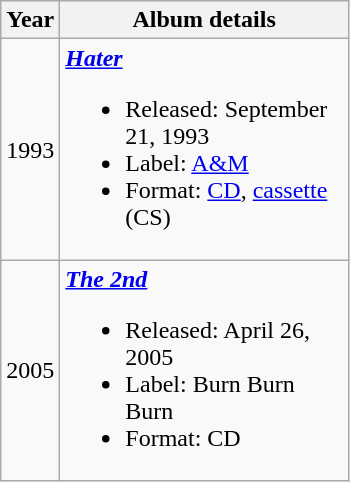<table class ="wikitable">
<tr>
<th>Year</th>
<th width="185">Album details</th>
</tr>
<tr>
<td>1993</td>
<td><strong><em><a href='#'>Hater</a></em></strong><br><ul><li>Released: September 21, 1993</li><li>Label: <a href='#'>A&M</a></li><li>Format: <a href='#'>CD</a>, <a href='#'>cassette</a> (CS)</li></ul></td>
</tr>
<tr>
<td>2005</td>
<td><strong><em><a href='#'>The 2nd</a></em></strong><br><ul><li>Released: April 26, 2005</li><li>Label: Burn Burn Burn</li><li>Format: CD</li></ul></td>
</tr>
</table>
